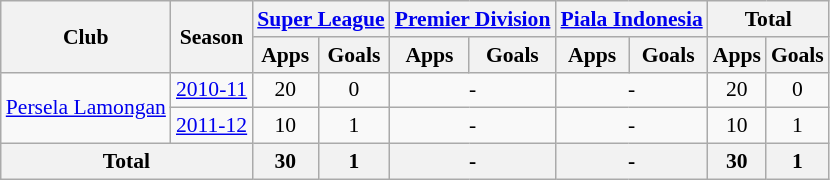<table class="wikitable" style="font-size:90%; text-align:center;">
<tr>
<th rowspan="2">Club</th>
<th rowspan="2">Season</th>
<th colspan="2"><a href='#'>Super League</a></th>
<th colspan="2"><a href='#'>Premier Division</a></th>
<th colspan="2"><a href='#'>Piala Indonesia</a></th>
<th colspan="2">Total</th>
</tr>
<tr>
<th>Apps</th>
<th>Goals</th>
<th>Apps</th>
<th>Goals</th>
<th>Apps</th>
<th>Goals</th>
<th>Apps</th>
<th>Goals</th>
</tr>
<tr>
<td rowspan="2"><a href='#'>Persela Lamongan</a></td>
<td><a href='#'>2010-11</a></td>
<td>20</td>
<td>0</td>
<td colspan="2">-</td>
<td colspan="2">-</td>
<td>20</td>
<td>0</td>
</tr>
<tr>
<td><a href='#'>2011-12</a></td>
<td>10</td>
<td>1</td>
<td colspan="2">-</td>
<td colspan="2">-</td>
<td>10</td>
<td>1</td>
</tr>
<tr>
<th colspan="2">Total</th>
<th>30</th>
<th>1</th>
<th colspan="2">-</th>
<th colspan="2">-</th>
<th>30</th>
<th>1</th>
</tr>
</table>
